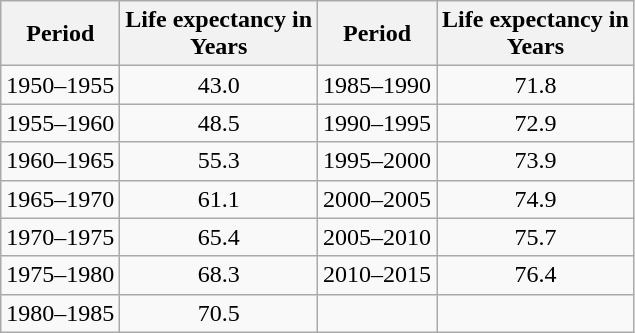<table class="wikitable" style="text-align: center;">
<tr>
<th>Period</th>
<th>Life expectancy in<br>Years</th>
<th>Period</th>
<th>Life expectancy in<br>Years</th>
</tr>
<tr>
<td>1950–1955</td>
<td>43.0</td>
<td>1985–1990</td>
<td>71.8</td>
</tr>
<tr>
<td>1955–1960</td>
<td>48.5</td>
<td>1990–1995</td>
<td>72.9</td>
</tr>
<tr>
<td>1960–1965</td>
<td>55.3</td>
<td>1995–2000</td>
<td>73.9</td>
</tr>
<tr>
<td>1965–1970</td>
<td>61.1</td>
<td>2000–2005</td>
<td>74.9</td>
</tr>
<tr>
<td>1970–1975</td>
<td>65.4</td>
<td>2005–2010</td>
<td>75.7</td>
</tr>
<tr>
<td>1975–1980</td>
<td>68.3</td>
<td>2010–2015</td>
<td>76.4</td>
</tr>
<tr>
<td>1980–1985</td>
<td>70.5</td>
<td></td>
<td></td>
</tr>
</table>
